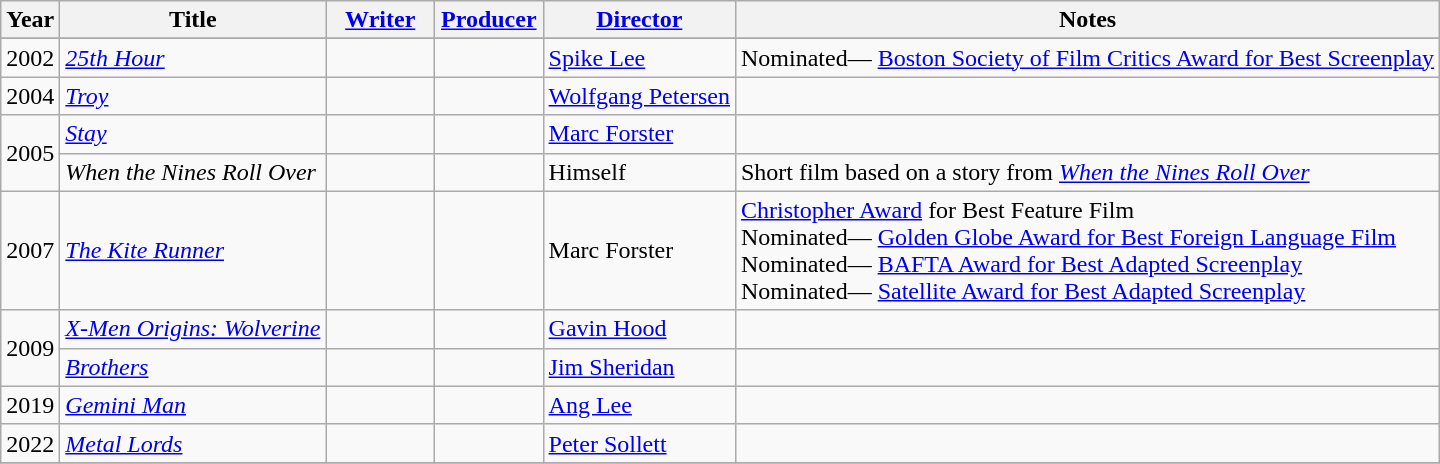<table class="wikitable">
<tr>
<th>Year</th>
<th>Title</th>
<th width="65"><a href='#'>Writer</a></th>
<th width="65"><a href='#'>Producer</a></th>
<th><a href='#'>Director</a></th>
<th>Notes</th>
</tr>
<tr>
</tr>
<tr>
<td>2002</td>
<td style="text-align:left"><em><a href='#'>25th Hour</a></em></td>
<td></td>
<td></td>
<td><a href='#'>Spike Lee</a></td>
<td style="text-align:left">Nominated— <a href='#'>Boston Society of Film Critics Award for Best Screenplay</a></td>
</tr>
<tr>
<td>2004</td>
<td style="text-align:left"><em><a href='#'>Troy</a></em></td>
<td></td>
<td></td>
<td><a href='#'>Wolfgang Petersen</a></td>
<td style="text-align:left"></td>
</tr>
<tr>
<td rowspan="2">2005</td>
<td style="text-align:left"><em><a href='#'>Stay</a></em></td>
<td></td>
<td></td>
<td><a href='#'>Marc Forster</a></td>
<td style="text-align:left"></td>
</tr>
<tr>
<td style="text-align:left"><em>When the Nines Roll Over</em></td>
<td></td>
<td></td>
<td>Himself</td>
<td style="text-align:left">Short film based on a story from <em><a href='#'>When the Nines Roll Over</a></em></td>
</tr>
<tr>
<td>2007</td>
<td style="text-align:left"><em><a href='#'>The Kite Runner</a></em></td>
<td></td>
<td></td>
<td>Marc Forster</td>
<td style="text-align:left"><a href='#'>Christopher Award</a> for Best Feature Film<br>Nominated— <a href='#'>Golden Globe Award for Best Foreign Language Film</a><br>Nominated— <a href='#'>BAFTA Award for Best Adapted Screenplay</a><br>Nominated— <a href='#'>Satellite Award for Best Adapted Screenplay</a></td>
</tr>
<tr>
<td rowspan="2">2009</td>
<td style="text-align:left"><em><a href='#'>X-Men Origins: Wolverine</a></em></td>
<td></td>
<td></td>
<td><a href='#'>Gavin Hood</a></td>
<td></td>
</tr>
<tr>
<td style="text-align:left"><em><a href='#'>Brothers</a></em></td>
<td></td>
<td></td>
<td><a href='#'>Jim Sheridan</a></td>
<td style="text-align:left"></td>
</tr>
<tr>
<td>2019</td>
<td style="text-align:left"><em><a href='#'>Gemini Man</a></em></td>
<td></td>
<td></td>
<td><a href='#'>Ang Lee</a></td>
<td></td>
</tr>
<tr>
<td>2022</td>
<td style="text-align:left"><em><a href='#'>Metal Lords</a></em></td>
<td></td>
<td></td>
<td><a href='#'>Peter Sollett</a></td>
<td></td>
</tr>
<tr>
</tr>
</table>
